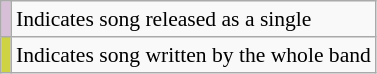<table class="wikitable" style="font-size:90%;">
<tr>
<td style="background-color:#D8BFD8"> </td>
<td>Indicates song released as a single</td>
</tr>
<tr>
<td style="background-color:#CED343"> </td>
<td>Indicates song written by the whole band</td>
</tr>
</table>
